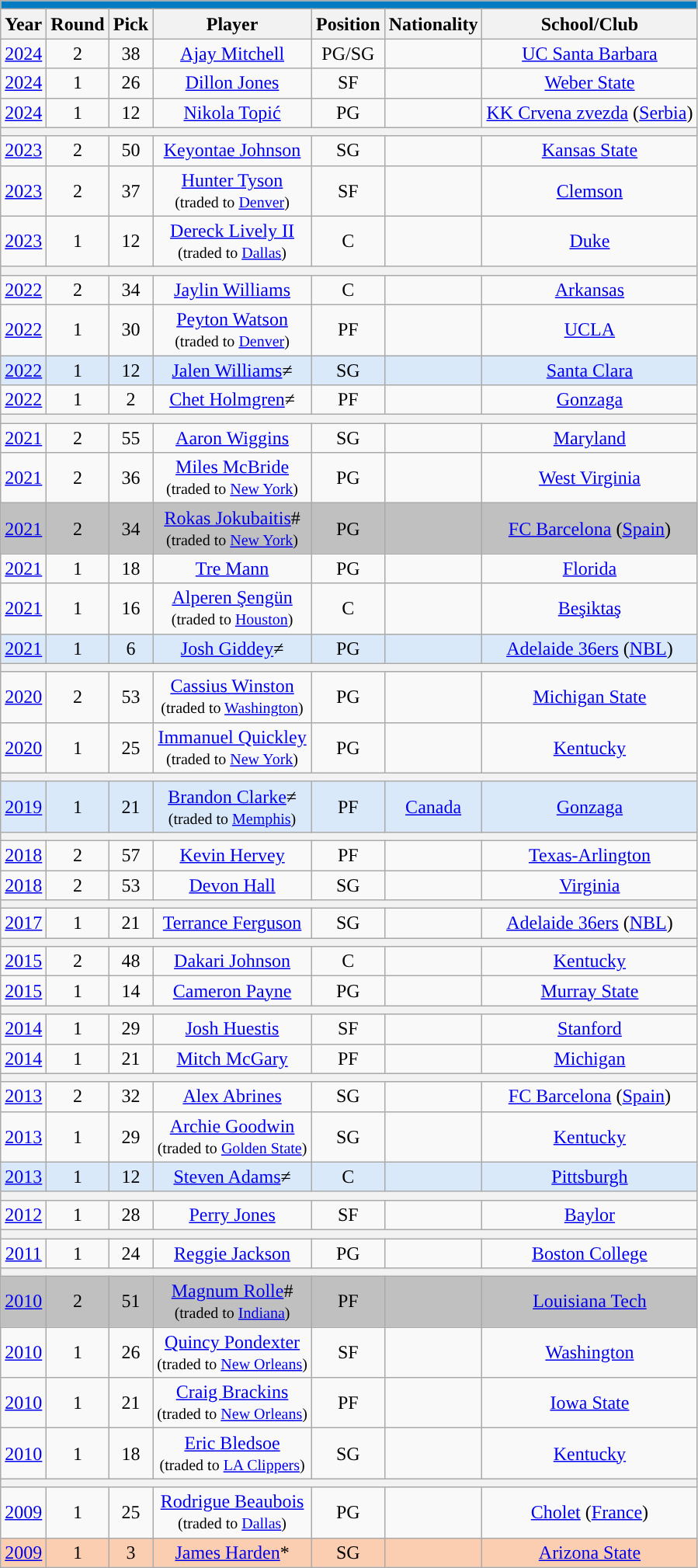<table class="wikitable">
<tr>
<td colspan=7 style="background:#007AC1; text-align: center"></td>
</tr>
<tr>
<th>Year</th>
<th>Round</th>
<th>Pick</th>
<th>Player</th>
<th>Position</th>
<th>Nationality</th>
<th>School/Club</th>
</tr>
<tr style="text-align: center">
<td><a href='#'>2024</a></td>
<td>2</td>
<td>38</td>
<td><a href='#'>Ajay Mitchell</a></td>
<td>PG/SG</td>
<td></td>
<td><a href='#'>UC Santa Barbara</a></td>
</tr>
<tr style="text-align: center">
<td><a href='#'>2024</a></td>
<td>1</td>
<td>26</td>
<td><a href='#'>Dillon Jones</a></td>
<td>SF</td>
<td></td>
<td><a href='#'>Weber State</a></td>
</tr>
<tr style="text-align: center">
<td><a href='#'>2024</a></td>
<td>1</td>
<td>12</td>
<td><a href='#'>Nikola Topić</a></td>
<td>PG</td>
<td></td>
<td><a href='#'>KK Crvena zvezda</a> (<a href='#'>Serbia</a>)</td>
</tr>
<tr>
<th scope="row" colspan="7" style="text-align:center;”"></th>
</tr>
<tr style="text-align: center">
<td><a href='#'>2023</a></td>
<td>2</td>
<td>50</td>
<td><a href='#'>Keyontae Johnson</a></td>
<td>SG</td>
<td></td>
<td><a href='#'>Kansas State</a></td>
</tr>
<tr style="text-align: center">
<td><a href='#'>2023</a></td>
<td>2</td>
<td>37</td>
<td><a href='#'>Hunter Tyson</a><br><small>(traded to <a href='#'>Denver</a>)</small></td>
<td>SF</td>
<td></td>
<td><a href='#'>Clemson</a></td>
</tr>
<tr style="text-align: center">
<td><a href='#'>2023</a></td>
<td>1</td>
<td>12</td>
<td><a href='#'>Dereck Lively II</a><br><small>(traded to <a href='#'>Dallas</a>)</small></td>
<td>C</td>
<td></td>
<td><a href='#'>Duke</a></td>
</tr>
<tr>
<th scope="row" colspan="7" style="text-align:center;”"></th>
</tr>
<tr style="text-align: center">
<td><a href='#'>2022</a></td>
<td>2</td>
<td>34</td>
<td><a href='#'>Jaylin Williams</a></td>
<td>C</td>
<td></td>
<td><a href='#'>Arkansas</a></td>
</tr>
<tr style="text-align: center">
<td><a href='#'>2022</a></td>
<td>1</td>
<td>30</td>
<td><a href='#'>Peyton Watson</a><br><small>(traded to <a href='#'>Denver</a>)</small></td>
<td>PF</td>
<td></td>
<td><a href='#'>UCLA</a></td>
</tr>
<tr style="background-color: #D9E9F9; text-align: center">
<td><a href='#'>2022</a></td>
<td>1</td>
<td>12</td>
<td><a href='#'>Jalen Williams</a>≠</td>
<td>SG</td>
<td></td>
<td><a href='#'>Santa Clara</a></td>
</tr>
<tr style="text-align: center">
<td><a href='#'>2022</a></td>
<td>1</td>
<td>2</td>
<td><a href='#'>Chet Holmgren</a>≠</td>
<td>PF</td>
<td></td>
<td><a href='#'>Gonzaga</a></td>
</tr>
<tr>
<th scope="row" colspan="7" style="text-align:center;”"></th>
</tr>
<tr style="text-align: center">
<td><a href='#'>2021</a></td>
<td>2</td>
<td>55</td>
<td><a href='#'>Aaron Wiggins</a></td>
<td>SG</td>
<td></td>
<td><a href='#'>Maryland</a></td>
</tr>
<tr style="text-align: center">
<td><a href='#'>2021</a></td>
<td>2</td>
<td>36</td>
<td><a href='#'>Miles McBride</a><br><small>(traded to <a href='#'>New York</a>)</small></td>
<td>PG</td>
<td></td>
<td><a href='#'>West Virginia</a></td>
</tr>
<tr style="background-color: #C0C0C0; text-align: center">
<td><a href='#'>2021</a></td>
<td>2</td>
<td>34</td>
<td><a href='#'>Rokas Jokubaitis</a>#<br><small>(traded to <a href='#'>New York</a>)</small></td>
<td>PG</td>
<td></td>
<td> <a href='#'>FC Barcelona</a> (<a href='#'>Spain</a>)</td>
</tr>
<tr style="text-align: center">
<td><a href='#'>2021</a></td>
<td>1</td>
<td>18</td>
<td><a href='#'>Tre Mann</a></td>
<td>PG</td>
<td></td>
<td><a href='#'>Florida</a></td>
</tr>
<tr style="text-align: center">
<td><a href='#'>2021</a></td>
<td>1</td>
<td>16</td>
<td><a href='#'>Alperen Şengün</a><br><small>(traded to <a href='#'>Houston</a>)</small></td>
<td>C</td>
<td></td>
<td><a href='#'>Beşiktaş</a></td>
</tr>
<tr style="background-color: #D9E9F9; text-align: center">
<td><a href='#'>2021</a></td>
<td>1</td>
<td>6</td>
<td><a href='#'>Josh Giddey</a>≠</td>
<td>PG</td>
<td></td>
<td> <a href='#'>Adelaide 36ers</a> (<a href='#'>NBL</a>)</td>
</tr>
<tr>
<th scope="row" colspan="7" style="text-align:center;”"></th>
</tr>
<tr style="text-align: center">
<td><a href='#'>2020</a></td>
<td>2</td>
<td>53</td>
<td><a href='#'>Cassius Winston</a><br><small>(traded to <a href='#'>Washington</a>)</small></td>
<td>PG</td>
<td></td>
<td><a href='#'>Michigan State</a></td>
</tr>
<tr style="text-align: center">
<td><a href='#'>2020</a></td>
<td>1</td>
<td>25</td>
<td><a href='#'>Immanuel Quickley</a><br><small>(traded to <a href='#'>New York</a>)</small></td>
<td>PG</td>
<td></td>
<td><a href='#'>Kentucky</a></td>
</tr>
<tr>
<th scope="row" colspan="7" style="text-align:center;”"></th>
</tr>
<tr style="background-color: #D9E9F9; text-align: center">
<td><a href='#'>2019</a></td>
<td>1</td>
<td>21</td>
<td><a href='#'>Brandon Clarke</a>≠<br><small>(traded to <a href='#'>Memphis</a>)</small></td>
<td>PF</td>
<td> <a href='#'>Canada</a></td>
<td><a href='#'>Gonzaga</a></td>
</tr>
<tr>
<th scope="row" colspan="7" style="text-align:center;”"></th>
</tr>
<tr style="text-align: center">
<td><a href='#'>2018</a></td>
<td>2</td>
<td>57</td>
<td><a href='#'>Kevin Hervey</a></td>
<td>PF</td>
<td></td>
<td><a href='#'>Texas-Arlington</a></td>
</tr>
<tr style="text-align: center">
<td><a href='#'>2018</a></td>
<td>2</td>
<td>53</td>
<td><a href='#'>Devon Hall</a></td>
<td>SG</td>
<td></td>
<td><a href='#'>Virginia</a></td>
</tr>
<tr>
<th scope="row" colspan="7" style="text-align:center;”"></th>
</tr>
<tr style="text-align: center">
<td><a href='#'>2017</a></td>
<td>1</td>
<td>21</td>
<td><a href='#'>Terrance Ferguson</a></td>
<td>SG</td>
<td></td>
<td> <a href='#'>Adelaide 36ers</a> (<a href='#'>NBL</a>)</td>
</tr>
<tr>
<th scope="row" colspan="7" style="text-align:center;”"></th>
</tr>
<tr style="text-align: center">
<td><a href='#'>2015</a></td>
<td>2</td>
<td>48</td>
<td><a href='#'>Dakari Johnson</a></td>
<td>C</td>
<td></td>
<td><a href='#'>Kentucky</a></td>
</tr>
<tr style="text-align: center">
<td><a href='#'>2015</a></td>
<td>1</td>
<td>14</td>
<td><a href='#'>Cameron Payne</a></td>
<td>PG</td>
<td></td>
<td><a href='#'>Murray State</a></td>
</tr>
<tr>
<th scope="row" colspan="7" style="text-align:center;”"></th>
</tr>
<tr style="text-align: center">
<td><a href='#'>2014</a></td>
<td>1</td>
<td>29</td>
<td><a href='#'>Josh Huestis</a></td>
<td>SF</td>
<td></td>
<td><a href='#'>Stanford</a></td>
</tr>
<tr style="text-align: center">
<td><a href='#'>2014</a></td>
<td>1</td>
<td>21</td>
<td><a href='#'>Mitch McGary</a></td>
<td>PF</td>
<td></td>
<td><a href='#'>Michigan</a></td>
</tr>
<tr>
<th scope="row" colspan="7" style="text-align:center;”"></th>
</tr>
<tr style="text-align: center">
<td><a href='#'>2013</a></td>
<td>2</td>
<td>32</td>
<td><a href='#'>Alex Abrines</a></td>
<td>SG</td>
<td></td>
<td> <a href='#'>FC Barcelona</a> (<a href='#'>Spain</a>)</td>
</tr>
<tr style="text-align: center">
<td><a href='#'>2013</a></td>
<td>1</td>
<td>29</td>
<td><a href='#'>Archie Goodwin</a><br><small>(traded to <a href='#'>Golden State</a>)</small></td>
<td>SG</td>
<td></td>
<td><a href='#'>Kentucky</a></td>
</tr>
<tr style="background-color: #D9E9F9; text-align: center">
<td><a href='#'>2013</a></td>
<td>1</td>
<td>12</td>
<td><a href='#'>Steven Adams</a>≠</td>
<td>C</td>
<td></td>
<td><a href='#'>Pittsburgh</a></td>
</tr>
<tr>
<th scope="row" colspan="7" style="text-align:center;”"></th>
</tr>
<tr style="text-align: center">
<td><a href='#'>2012</a></td>
<td>1</td>
<td>28</td>
<td><a href='#'>Perry Jones</a></td>
<td>SF</td>
<td></td>
<td><a href='#'>Baylor</a></td>
</tr>
<tr>
<th scope="row" colspan="7" style="text-align:center;”"></th>
</tr>
<tr style="text-align: center">
<td><a href='#'>2011</a></td>
<td>1</td>
<td>24</td>
<td><a href='#'>Reggie Jackson</a></td>
<td>PG</td>
<td></td>
<td><a href='#'>Boston College</a></td>
</tr>
<tr>
<th scope="row" colspan="7" style="text-align:center;”"></th>
</tr>
<tr style="background-color: #C0C0C0; text-align: center">
<td><a href='#'>2010</a></td>
<td>2</td>
<td>51</td>
<td><a href='#'>Magnum Rolle</a>#<br><small>(traded to <a href='#'>Indiana</a>)</small></td>
<td>PF</td>
<td></td>
<td><a href='#'>Louisiana Tech</a></td>
</tr>
<tr style="text-align: center">
<td><a href='#'>2010</a></td>
<td>1</td>
<td>26</td>
<td><a href='#'>Quincy Pondexter</a><br><small>(traded to <a href='#'>New Orleans</a>)</small></td>
<td>SF</td>
<td></td>
<td><a href='#'>Washington</a></td>
</tr>
<tr style="text-align: center">
<td><a href='#'>2010</a></td>
<td>1</td>
<td>21</td>
<td><a href='#'>Craig Brackins</a><br><small>(traded to <a href='#'>New Orleans</a>)</small></td>
<td>PF</td>
<td></td>
<td><a href='#'>Iowa State</a></td>
</tr>
<tr style="text-align: center">
<td><a href='#'>2010</a></td>
<td>1</td>
<td>18</td>
<td><a href='#'>Eric Bledsoe</a><br><small>(traded to <a href='#'>LA Clippers</a>)</small></td>
<td>SG</td>
<td></td>
<td><a href='#'>Kentucky</a></td>
</tr>
<tr>
<th scope="row" colspan="7" style="text-align:center;”"></th>
</tr>
<tr style="text-align: center">
<td><a href='#'>2009</a></td>
<td>1</td>
<td>25</td>
<td><a href='#'>Rodrigue Beaubois</a><br><small>(traded to <a href='#'>Dallas</a>)</small></td>
<td>PG</td>
<td></td>
<td> <a href='#'>Cholet</a> (<a href='#'>France</a>)</td>
</tr>
<tr style="background-color: #FBCEB1; text-align: center">
<td><a href='#'>2009</a></td>
<td>1</td>
<td>3</td>
<td><a href='#'>James Harden</a>*</td>
<td>SG</td>
<td></td>
<td><a href='#'>Arizona State</a></td>
</tr>
</table>
